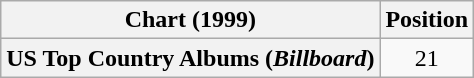<table class="wikitable plainrowheaders" style="text-align:center">
<tr>
<th scope="col">Chart (1999)</th>
<th scope="col">Position</th>
</tr>
<tr>
<th scope="row">US Top Country Albums (<em>Billboard</em>)</th>
<td>21</td>
</tr>
</table>
